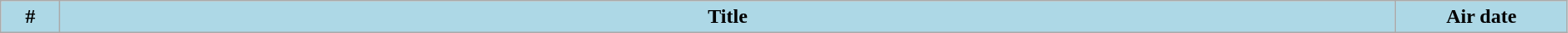<table class="wikitable plainrowheaders" style="width:99%; background:#fff;">
<tr>
<th style="background:#add8e6; width:40px;">#</th>
<th style="background: #add8e6;">Title</th>
<th style="background:#add8e6; width:130px;">Air date<br>





</th>
</tr>
</table>
